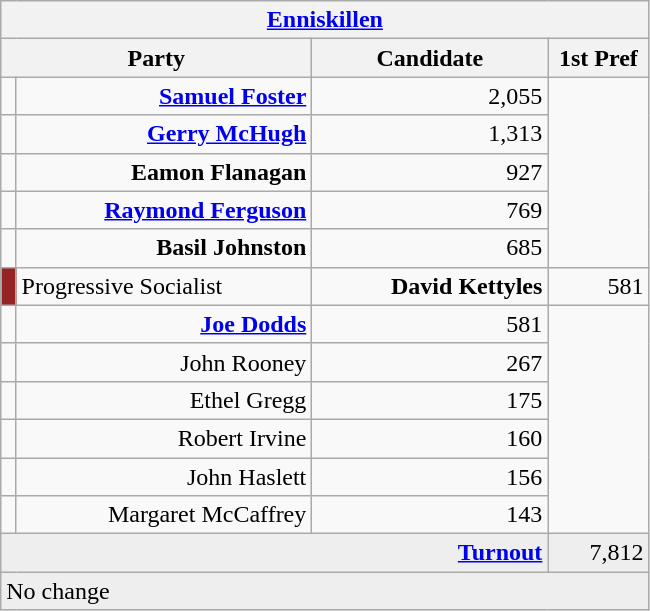<table class="wikitable">
<tr>
<th colspan="4" align="center"><a href='#'>Enniskillen</a></th>
</tr>
<tr>
<th colspan="2" align="center" width=200>Party</th>
<th width=150>Candidate</th>
<th width=60>1st Pref</th>
</tr>
<tr>
<td></td>
<td align="right"><strong><a href='#'>Samuel Foster</a></strong></td>
<td align="right">2,055</td>
</tr>
<tr>
<td></td>
<td align="right"><strong><a href='#'>Gerry McHugh</a></strong></td>
<td align="right">1,313</td>
</tr>
<tr>
<td></td>
<td align="right"><strong>Eamon Flanagan</strong></td>
<td align="right">927</td>
</tr>
<tr>
<td></td>
<td align="right"><strong><a href='#'>Raymond Ferguson</a></strong></td>
<td align="right">769</td>
</tr>
<tr>
<td></td>
<td align="right"><strong>Basil Johnston</strong></td>
<td align="right">685</td>
</tr>
<tr>
<td style="color:inherit;background-color: #952425"></td>
<td>Progressive Socialist</td>
<td align="right"><strong>David Kettyles</strong></td>
<td align="right">581</td>
</tr>
<tr>
<td></td>
<td align="right"><strong><a href='#'>Joe Dodds</a></strong></td>
<td align="right">581</td>
</tr>
<tr>
<td></td>
<td align="right">John Rooney</td>
<td align="right">267</td>
</tr>
<tr>
<td></td>
<td align="right">Ethel Gregg</td>
<td align="right">175</td>
</tr>
<tr>
<td></td>
<td align="right">Robert Irvine</td>
<td align="right">160</td>
</tr>
<tr>
<td></td>
<td align="right">John Haslett</td>
<td align="right">156</td>
</tr>
<tr>
<td></td>
<td align="right">Margaret McCaffrey</td>
<td align="right">143</td>
</tr>
<tr bgcolor="EEEEEE">
<td colspan=3 align="right"><strong><a href='#'>Turnout</a></strong></td>
<td align="right">7,812</td>
</tr>
<tr bgcolor="EEEEEE">
<td colspan=4>No change</td>
</tr>
</table>
